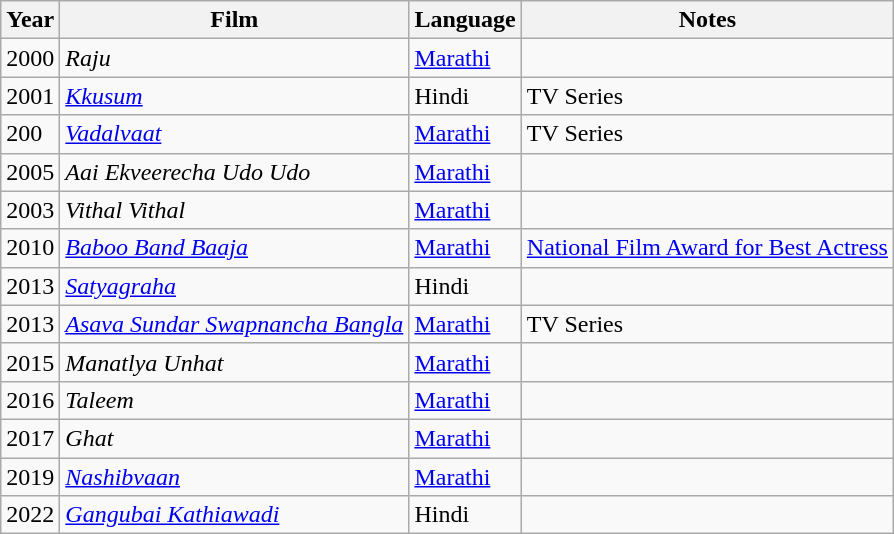<table class="wikitable">
<tr>
<th>Year</th>
<th>Film</th>
<th>Language</th>
<th>Notes</th>
</tr>
<tr>
<td>2000</td>
<td><em>Raju</em></td>
<td><a href='#'>Marathi</a></td>
<td></td>
</tr>
<tr>
<td>2001</td>
<td><em><a href='#'>Kkusum</a></em></td>
<td>Hindi</td>
<td>TV Series</td>
</tr>
<tr>
<td>200</td>
<td><em><a href='#'>Vadalvaat</a></em></td>
<td><a href='#'>Marathi</a></td>
<td>TV Series</td>
</tr>
<tr>
<td>2005</td>
<td><em>Aai Ekveerecha Udo Udo</em></td>
<td><a href='#'>Marathi</a></td>
<td></td>
</tr>
<tr>
<td>2003</td>
<td><em>Vithal Vithal</em></td>
<td><a href='#'>Marathi</a></td>
<td></td>
</tr>
<tr>
<td>2010</td>
<td><em><a href='#'>Baboo Band Baaja</a></em></td>
<td><a href='#'>Marathi</a></td>
<td><a href='#'>National Film Award for Best Actress</a></td>
</tr>
<tr>
<td>2013</td>
<td><a href='#'><em>Satyagraha</em></a></td>
<td>Hindi</td>
<td></td>
</tr>
<tr>
<td>2013</td>
<td><em><a href='#'>Asava Sundar Swapnancha Bangla</a></em></td>
<td><a href='#'>Marathi</a></td>
<td>TV Series</td>
</tr>
<tr>
<td>2015</td>
<td><em>Manatlya Unhat</em></td>
<td><a href='#'>Marathi</a></td>
<td></td>
</tr>
<tr>
<td>2016</td>
<td><em>Taleem</em></td>
<td><a href='#'>Marathi</a></td>
<td></td>
</tr>
<tr>
<td>2017</td>
<td><em>Ghat</em></td>
<td><a href='#'>Marathi</a></td>
<td></td>
</tr>
<tr>
<td>2019</td>
<td><em><a href='#'>Nashibvaan</a></em></td>
<td><a href='#'>Marathi</a></td>
<td></td>
</tr>
<tr>
<td>2022</td>
<td><em><a href='#'>Gangubai Kathiawadi</a></em></td>
<td>Hindi</td>
<td></td>
</tr>
</table>
